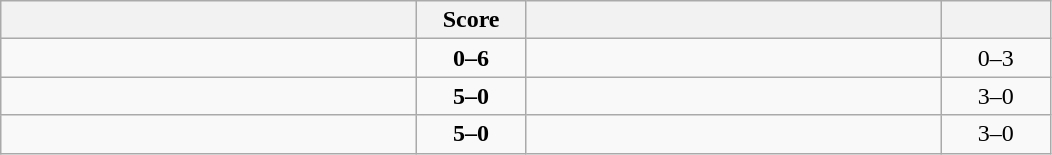<table class="wikitable" style="text-align: center; ">
<tr>
<th align="right" width="270"></th>
<th width="65">Score</th>
<th align="left" width="270"></th>
<th width="65"></th>
</tr>
<tr>
<td align="left"></td>
<td><strong>0–6</strong></td>
<td align="left"><strong></strong></td>
<td>0–3 <strong></strong></td>
</tr>
<tr>
<td align="left"><strong></strong></td>
<td><strong>5–0</strong></td>
<td align="left"></td>
<td>3–0 <strong></strong></td>
</tr>
<tr>
<td align="left"><strong></strong></td>
<td><strong>5–0</strong></td>
<td align="left"></td>
<td>3–0 <strong></strong></td>
</tr>
</table>
